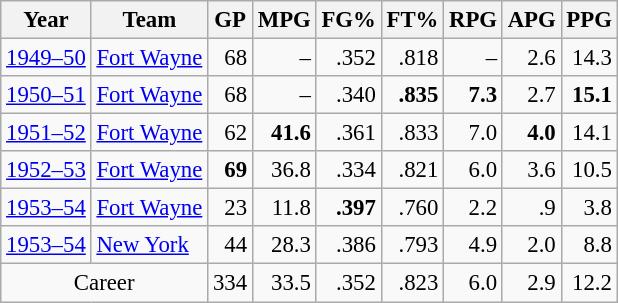<table class="wikitable sortable" style="font-size:95%; text-align:right;">
<tr>
<th>Year</th>
<th>Team</th>
<th>GP</th>
<th>MPG</th>
<th>FG%</th>
<th>FT%</th>
<th>RPG</th>
<th>APG</th>
<th>PPG</th>
</tr>
<tr>
<td style="text-align:left;"><a href='#'>1949–50</a></td>
<td style="text-align:left;"><a href='#'>Fort Wayne</a></td>
<td>68</td>
<td>–</td>
<td>.352</td>
<td>.818</td>
<td>–</td>
<td>2.6</td>
<td>14.3</td>
</tr>
<tr>
<td style="text-align:left;"><a href='#'>1950–51</a></td>
<td style="text-align:left;"><a href='#'>Fort Wayne</a></td>
<td>68</td>
<td>–</td>
<td>.340</td>
<td><strong>.835</strong></td>
<td><strong>7.3</strong></td>
<td>2.7</td>
<td><strong>15.1</strong></td>
</tr>
<tr>
<td style="text-align:left;"><a href='#'>1951–52</a></td>
<td style="text-align:left;"><a href='#'>Fort Wayne</a></td>
<td>62</td>
<td><strong>41.6</strong></td>
<td>.361</td>
<td>.833</td>
<td>7.0</td>
<td><strong>4.0</strong></td>
<td>14.1</td>
</tr>
<tr>
<td style="text-align:left;"><a href='#'>1952–53</a></td>
<td style="text-align:left;"><a href='#'>Fort Wayne</a></td>
<td><strong>69</strong></td>
<td>36.8</td>
<td>.334</td>
<td>.821</td>
<td>6.0</td>
<td>3.6</td>
<td>10.5</td>
</tr>
<tr>
<td style="text-align:left;"><a href='#'>1953–54</a></td>
<td style="text-align:left;"><a href='#'>Fort Wayne</a></td>
<td>23</td>
<td>11.8</td>
<td><strong>.397</strong></td>
<td>.760</td>
<td>2.2</td>
<td>.9</td>
<td>3.8</td>
</tr>
<tr>
<td style="text-align:left;"><a href='#'>1953–54</a></td>
<td style="text-align:left;"><a href='#'>New York</a></td>
<td>44</td>
<td>28.3</td>
<td>.386</td>
<td>.793</td>
<td>4.9</td>
<td>2.0</td>
<td>8.8</td>
</tr>
<tr class="sortbottom">
<td colspan="2" style="text-align:center;">Career</td>
<td>334</td>
<td>33.5</td>
<td>.352</td>
<td>.823</td>
<td>6.0</td>
<td>2.9</td>
<td>12.2</td>
</tr>
</table>
